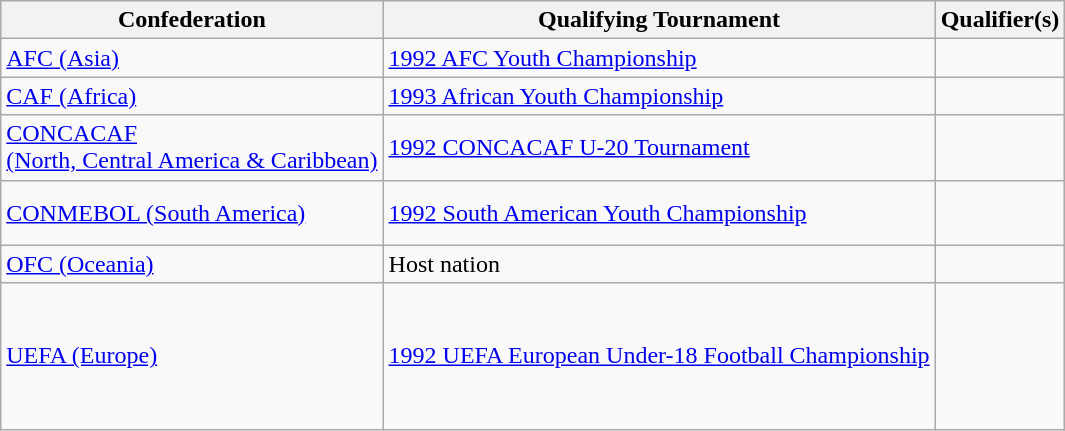<table class=wikitable>
<tr>
<th>Confederation</th>
<th>Qualifying Tournament</th>
<th>Qualifier(s)</th>
</tr>
<tr>
<td><a href='#'>AFC (Asia)</a></td>
<td><a href='#'>1992 AFC Youth Championship</a></td>
<td> <br> </td>
</tr>
<tr>
<td><a href='#'>CAF (Africa)</a></td>
<td><a href='#'>1993 African Youth Championship</a></td>
<td> <br> </td>
</tr>
<tr>
<td><a href='#'>CONCACAF <br> (North, Central America & Caribbean)</a></td>
<td><a href='#'>1992 CONCACAF U-20 Tournament</a></td>
<td> <br> </td>
</tr>
<tr>
<td><a href='#'>CONMEBOL (South America)</a></td>
<td><a href='#'>1992 South American Youth Championship</a></td>
<td> <br>  <br> </td>
</tr>
<tr>
<td><a href='#'>OFC (Oceania)</a></td>
<td>Host nation</td>
<td></td>
</tr>
<tr>
<td><a href='#'>UEFA (Europe)</a></td>
<td><a href='#'>1992 UEFA European Under-18 Football Championship</a></td>
<td> <br>  <br>  <br>  <br> <br> </td>
</tr>
</table>
